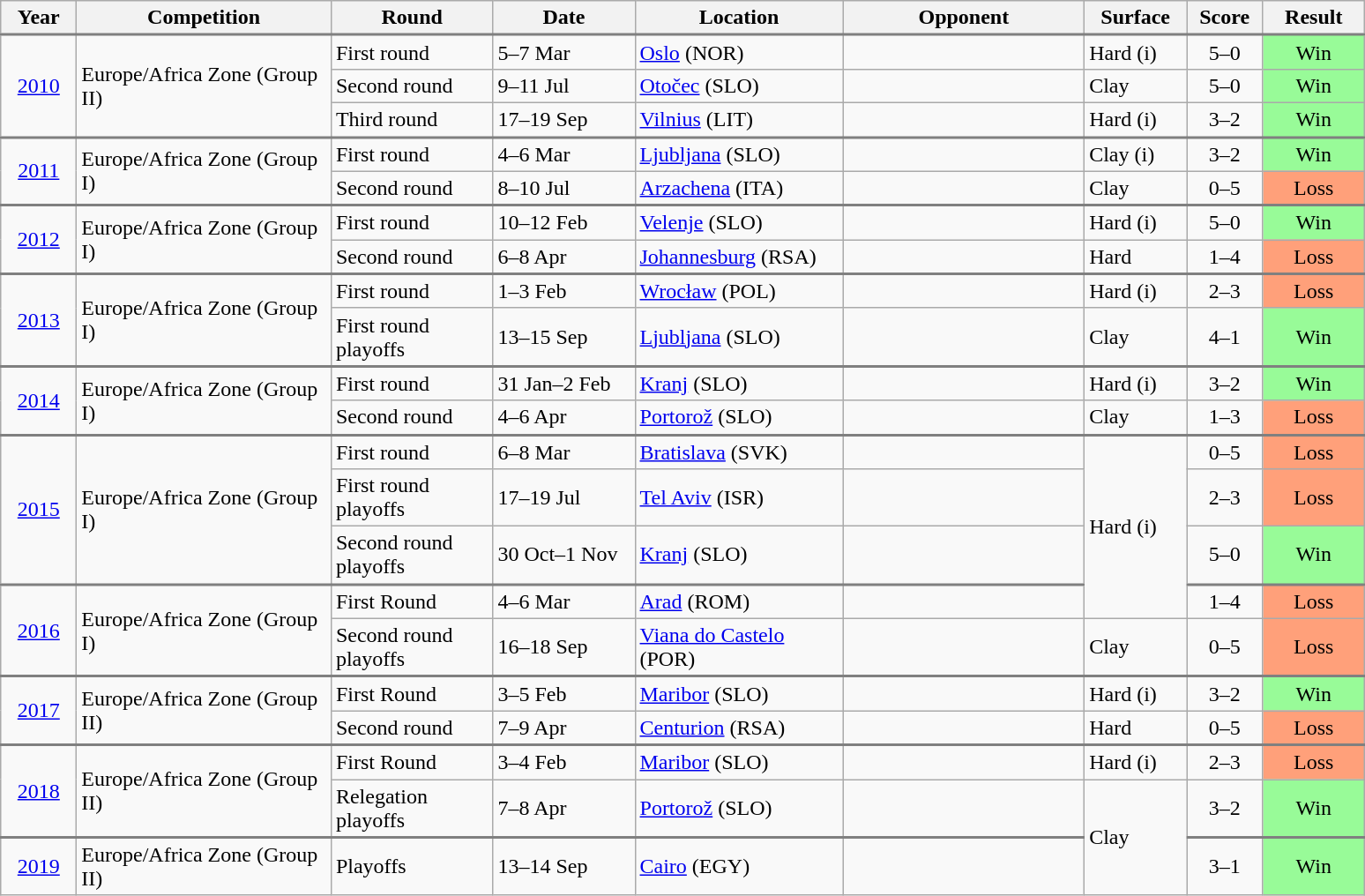<table class="wikitable collapsible collapsed">
<tr>
<th width="50">Year</th>
<th width="185">Competition</th>
<th width="115">Round</th>
<th width="100">Date</th>
<th width="150">Location</th>
<th width="175">Opponent</th>
<th width="70">Surface</th>
<th width="50">Score</th>
<th width="70">Result</th>
</tr>
<tr style="border-top:2px solid gray;">
<td align="center" rowspan="3"><a href='#'>2010</a></td>
<td rowspan="3">Europe/Africa Zone (Group II)</td>
<td>First round</td>
<td>5–7 Mar</td>
<td><a href='#'>Oslo</a> (NOR)</td>
<td></td>
<td>Hard (i)</td>
<td align="center">5–0</td>
<td align="center" bgcolor="#98FB98">Win</td>
</tr>
<tr>
<td>Second round</td>
<td>9–11 Jul</td>
<td><a href='#'>Otočec</a> (SLO)</td>
<td></td>
<td>Clay</td>
<td align="center">5–0</td>
<td align="center" bgcolor="#98FB98">Win</td>
</tr>
<tr>
<td>Third round</td>
<td>17–19 Sep</td>
<td><a href='#'>Vilnius</a> (LIT)</td>
<td></td>
<td>Hard (i)</td>
<td align="center">3–2</td>
<td align="center" bgcolor="#98FB98">Win</td>
</tr>
<tr style="border-top:2px solid gray;">
<td align="center" rowspan="2"><a href='#'>2011</a></td>
<td rowspan="2">Europe/Africa Zone (Group I)</td>
<td>First round</td>
<td>4–6 Mar</td>
<td><a href='#'>Ljubljana</a> (SLO)</td>
<td></td>
<td>Clay (i)</td>
<td align="center">3–2</td>
<td align="center" bgcolor="#98FB98">Win</td>
</tr>
<tr>
<td>Second round</td>
<td>8–10 Jul</td>
<td><a href='#'>Arzachena</a> (ITA)</td>
<td></td>
<td>Clay</td>
<td align="center">0–5</td>
<td align="center" bgcolor="FFA07A">Loss</td>
</tr>
<tr style="border-top:2px solid gray;">
<td align="center" rowspan="2"><a href='#'>2012</a></td>
<td rowspan="2">Europe/Africa Zone (Group I)</td>
<td>First round</td>
<td>10–12 Feb</td>
<td><a href='#'>Velenje</a> (SLO)</td>
<td></td>
<td>Hard (i)</td>
<td align="center">5–0</td>
<td align="center" bgcolor="#98FB98">Win</td>
</tr>
<tr>
<td>Second round</td>
<td>6–8 Apr</td>
<td><a href='#'>Johannesburg</a> (RSA)</td>
<td></td>
<td>Hard</td>
<td align="center">1–4</td>
<td align="center" bgcolor="FFA07A">Loss</td>
</tr>
<tr style="border-top:2px solid gray;">
<td align="center" rowspan="2"><a href='#'>2013</a></td>
<td rowspan="2">Europe/Africa Zone (Group I)</td>
<td>First round</td>
<td>1–3 Feb</td>
<td><a href='#'>Wrocław</a> (POL)</td>
<td></td>
<td>Hard (i)</td>
<td align="center">2–3</td>
<td align="center" bgcolor="FFA07A">Loss</td>
</tr>
<tr>
<td>First round playoffs</td>
<td>13–15 Sep</td>
<td><a href='#'>Ljubljana</a> (SLO)</td>
<td></td>
<td>Clay</td>
<td align="center">4–1</td>
<td align="center" bgcolor="#98FB98">Win</td>
</tr>
<tr style="border-top:2px solid gray;">
<td align="center" rowspan="2"><a href='#'>2014</a></td>
<td rowspan="2">Europe/Africa Zone (Group I)</td>
<td>First round</td>
<td>31 Jan–2 Feb</td>
<td><a href='#'>Kranj</a> (SLO)</td>
<td></td>
<td>Hard (i)</td>
<td align="center">3–2</td>
<td align="center" bgcolor="#98FB98">Win</td>
</tr>
<tr>
<td>Second round</td>
<td>4–6  Apr</td>
<td><a href='#'>Portorož</a> (SLO)</td>
<td></td>
<td>Clay</td>
<td align="center">1–3</td>
<td align="center" bgcolor="FFA07A">Loss</td>
</tr>
<tr style="border-top:2px solid gray;">
<td align="center" rowspan="3"><a href='#'>2015</a></td>
<td rowspan="3">Europe/Africa Zone (Group I)</td>
<td>First round</td>
<td>6–8 Mar</td>
<td><a href='#'>Bratislava</a> (SVK)</td>
<td></td>
<td rowspan="4">Hard (i)</td>
<td align="center">0–5</td>
<td align="center" bgcolor="FFA07A">Loss</td>
</tr>
<tr>
<td>First round playoffs</td>
<td>17–19 Jul</td>
<td><a href='#'>Tel Aviv</a> (ISR)</td>
<td></td>
<td align="center">2–3</td>
<td align="center" bgcolor="FFA07A">Loss</td>
</tr>
<tr>
<td>Second round playoffs</td>
<td>30 Oct–1 Nov</td>
<td><a href='#'>Kranj</a> (SLO)</td>
<td></td>
<td align="center">5–0</td>
<td align="center" bgcolor="#98FB98">Win</td>
</tr>
<tr style="border-top:2px solid gray;">
<td align="center" rowspan="2"><a href='#'>2016</a></td>
<td rowspan="2">Europe/Africa Zone (Group I)</td>
<td>First Round</td>
<td>4–6 Mar</td>
<td><a href='#'>Arad</a> (ROM)</td>
<td></td>
<td align="center">1–4</td>
<td align="center" bgcolor="FFA07A">Loss</td>
</tr>
<tr>
<td>Second round playoffs</td>
<td>16–18 Sep</td>
<td><a href='#'>Viana do Castelo</a> (POR)</td>
<td></td>
<td>Clay</td>
<td align="center">0–5</td>
<td align="center" bgcolor="FFA07A">Loss</td>
</tr>
<tr style="border-top:2px solid gray;">
<td align="center" rowspan="2"><a href='#'>2017</a></td>
<td rowspan="2">Europe/Africa Zone (Group II)</td>
<td>First Round</td>
<td>3–5 Feb</td>
<td><a href='#'>Maribor</a> (SLO)</td>
<td></td>
<td>Hard (i)</td>
<td align="center">3–2</td>
<td align="center" bgcolor="#98FB98">Win</td>
</tr>
<tr>
<td>Second round</td>
<td>7–9 Apr</td>
<td><a href='#'>Centurion</a> (RSA)</td>
<td></td>
<td>Hard</td>
<td align="center">0–5</td>
<td align="center" bgcolor="FFA07A">Loss</td>
</tr>
<tr style="border-top:2px solid gray;">
<td align="center" rowspan="2"><a href='#'>2018</a></td>
<td rowspan="2">Europe/Africa Zone (Group II)</td>
<td>First Round</td>
<td>3–4 Feb</td>
<td><a href='#'>Maribor</a> (SLO)</td>
<td></td>
<td>Hard (i)</td>
<td align="center">2–3</td>
<td align="center" bgcolor="FFA07A">Loss</td>
</tr>
<tr>
<td>Relegation playoffs</td>
<td>7–8 Apr</td>
<td><a href='#'>Portorož</a> (SLO)</td>
<td></td>
<td rowspan="2">Clay</td>
<td align="center">3–2</td>
<td align="center" bgcolor="#98FB98">Win</td>
</tr>
<tr style="border-top:2px solid gray;">
<td align="center"><a href='#'>2019</a></td>
<td>Europe/Africa Zone (Group II)</td>
<td>Playoffs</td>
<td>13–14 Sep</td>
<td><a href='#'>Cairo</a> (EGY)</td>
<td></td>
<td align="center">3–1</td>
<td align="center" bgcolor="#98FB98">Win</td>
</tr>
</table>
